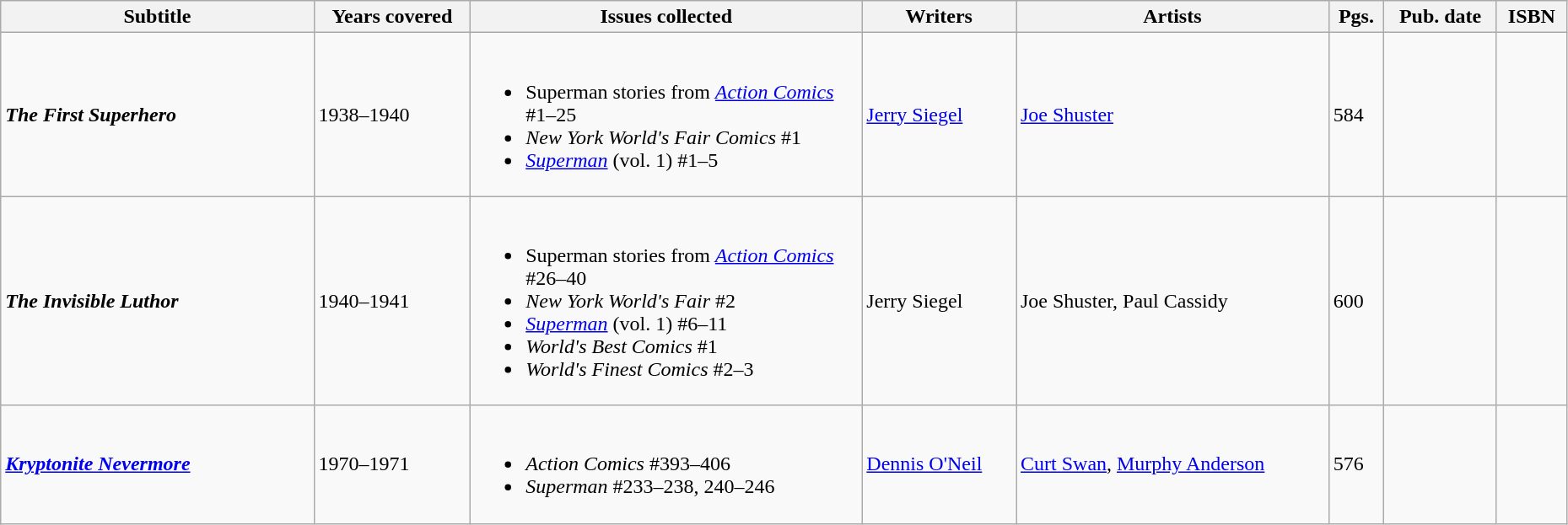<table class="wikitable sortable" width=98%>
<tr>
<th class="unsortable" width="20%">Subtitle</th>
<th width="10%">Years covered</th>
<th width="25%">Issues collected</th>
<th class="unsortable">Writers</th>
<th class="unsortable">Artists</th>
<th>Pgs.</th>
<th>Pub. date</th>
<th class="unsortable">ISBN</th>
</tr>
<tr>
<td><strong><em>The First Superhero</em></strong></td>
<td>1938–1940</td>
<td><br><ul><li>Superman stories from <em><a href='#'>Action Comics</a></em> #1–25</li><li><em>New York World's Fair Comics</em> #1</li><li><em><a href='#'>Superman</a></em> (vol. 1) #1–5</li></ul></td>
<td><a href='#'>Jerry Siegel</a></td>
<td><a href='#'>Joe Shuster</a></td>
<td>584</td>
<td></td>
<td></td>
</tr>
<tr>
<td><strong><em>The Invisible Luthor</em></strong></td>
<td>1940–1941</td>
<td><br><ul><li>Superman stories from <em><a href='#'>Action Comics</a></em> #26–40</li><li><em>New York World's Fair</em> #2</li><li><em><a href='#'>Superman</a></em> (vol. 1) #6–11</li><li><em>World's Best Comics</em> #1</li><li><em>World's Finest Comics</em> #2–3</li></ul></td>
<td>Jerry Siegel</td>
<td>Joe Shuster, Paul Cassidy</td>
<td>600</td>
<td></td>
<td></td>
</tr>
<tr>
<td><strong><em><a href='#'>Kryptonite Nevermore</a></em></strong></td>
<td>1970–1971</td>
<td><br><ul><li><em>Action Comics</em> #393–406</li><li><em>Superman</em> #233–238, 240–246</li></ul></td>
<td><a href='#'>Dennis O'Neil</a></td>
<td><a href='#'>Curt Swan</a>, <a href='#'>Murphy Anderson</a></td>
<td>576</td>
<td></td>
<td></td>
</tr>
</table>
